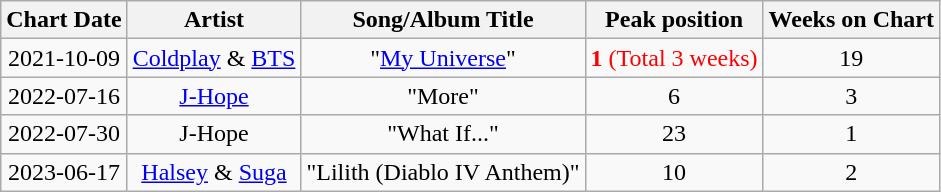<table class="wikitable sortable" style="text-align:center">
<tr>
<th>Chart Date</th>
<th>Artist</th>
<th>Song/Album Title</th>
<th>Peak position</th>
<th>Weeks on Chart</th>
</tr>
<tr>
<td>2021-10-09</td>
<td><a href='#'>Coldplay</a> & <a href='#'>BTS</a></td>
<td>"<a href='#'>My Universe</a>"</td>
<td style="color:red;"><strong>1</strong> (Total 3 weeks)</td>
<td>19</td>
</tr>
<tr>
<td>2022-07-16</td>
<td><a href='#'>J-Hope</a></td>
<td>"More"</td>
<td>6</td>
<td>3</td>
</tr>
<tr>
<td>2022-07-30</td>
<td>J-Hope</td>
<td>"What If..."</td>
<td>23</td>
<td>1</td>
</tr>
<tr>
<td>2023-06-17</td>
<td><a href='#'>Halsey</a> & <a href='#'>Suga</a></td>
<td>"Lilith (Diablo IV Anthem)"</td>
<td>10</td>
<td>2</td>
</tr>
</table>
